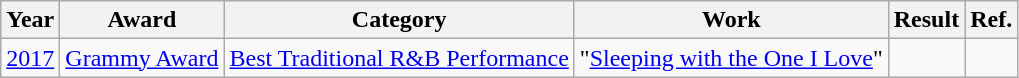<table class="wikitable" style="text-align:center">
<tr>
<th scope="col">Year</th>
<th scope="col">Award</th>
<th scope="col">Category</th>
<th scope="col">Work</th>
<th scope="col">Result</th>
<th scope="col">Ref.</th>
</tr>
<tr>
<td><a href='#'>2017</a></td>
<td><a href='#'>Grammy Award</a></td>
<td><a href='#'>Best Traditional R&B Performance</a></td>
<td>"<a href='#'>Sleeping with the One I Love</a>"</td>
<td></td>
<td></td>
</tr>
</table>
